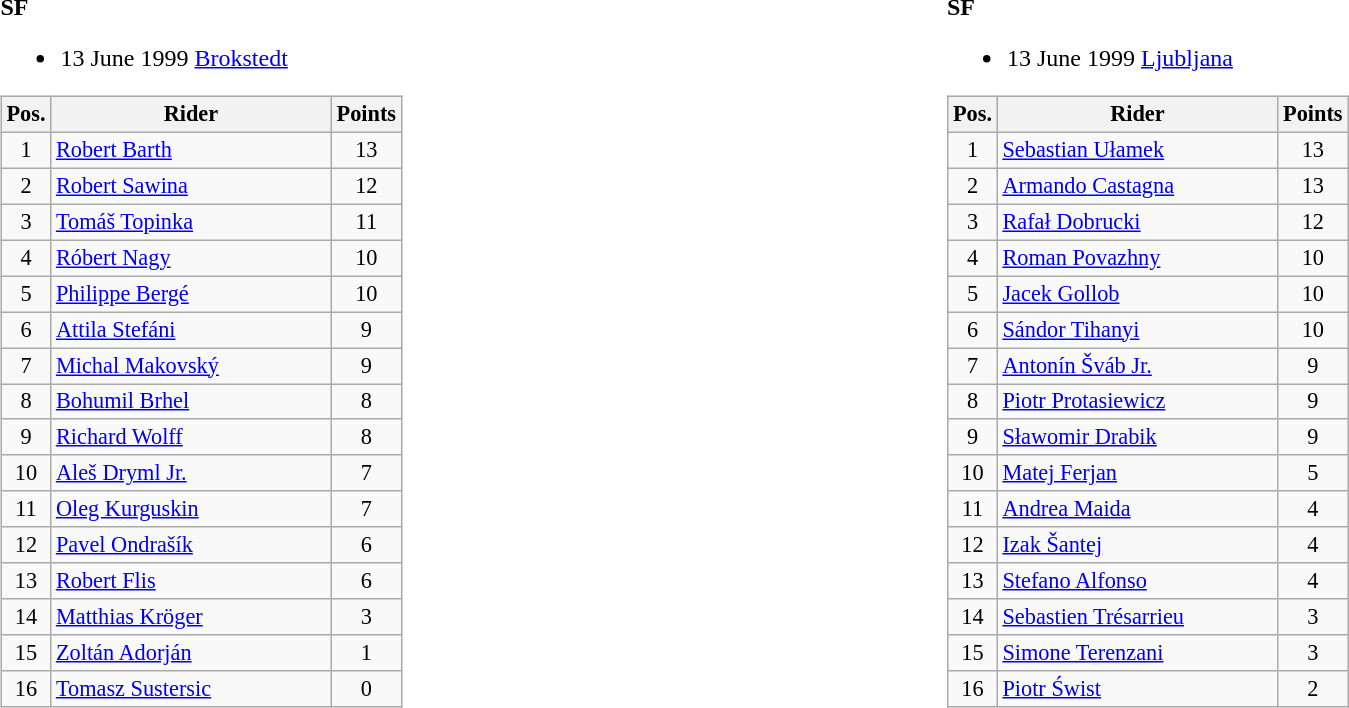<table width=100%>
<tr>
<td width=50% valign=top><br><strong>SF</strong><ul><li>13 June 1999  <a href='#'>Brokstedt</a></li></ul><table class=wikitable style="font-size:93%; text-align:center;">
<tr>
<th width=25px>Pos.</th>
<th width=180px>Rider</th>
<th width=40px>Points</th>
</tr>
<tr>
<td>1</td>
<td style="text-align:left;"> <a href='#'>Robert Barth</a></td>
<td>13</td>
</tr>
<tr>
<td>2</td>
<td style="text-align:left;"> <a href='#'>Robert Sawina</a></td>
<td>12</td>
</tr>
<tr>
<td>3</td>
<td style="text-align:left;"> <a href='#'>Tomáš Topinka</a></td>
<td>11</td>
</tr>
<tr>
<td>4</td>
<td style="text-align:left;"> <a href='#'>Róbert Nagy</a></td>
<td>10</td>
</tr>
<tr>
<td>5</td>
<td style="text-align:left;"> <a href='#'>Philippe Bergé</a></td>
<td>10</td>
</tr>
<tr>
<td>6</td>
<td style="text-align:left;"> <a href='#'>Attila Stefáni</a></td>
<td>9</td>
</tr>
<tr>
<td>7</td>
<td style="text-align:left;"> <a href='#'>Michal Makovský</a></td>
<td>9</td>
</tr>
<tr>
<td>8</td>
<td style="text-align:left;"> <a href='#'>Bohumil Brhel</a></td>
<td>8</td>
</tr>
<tr>
<td>9</td>
<td style="text-align:left;"> <a href='#'>Richard Wolff</a></td>
<td>8</td>
</tr>
<tr>
<td>10</td>
<td style="text-align:left;"> <a href='#'>Aleš Dryml Jr.</a></td>
<td>7</td>
</tr>
<tr>
<td>11</td>
<td style="text-align:left;"> <a href='#'>Oleg Kurguskin</a></td>
<td>7</td>
</tr>
<tr>
<td>12</td>
<td style="text-align:left;"> <a href='#'>Pavel Ondrašík</a></td>
<td>6</td>
</tr>
<tr>
<td>13</td>
<td style="text-align:left;"> <a href='#'>Robert Flis</a></td>
<td>6</td>
</tr>
<tr>
<td>14</td>
<td style="text-align:left;"> <a href='#'>Matthias Kröger</a></td>
<td>3</td>
</tr>
<tr>
<td>15</td>
<td style="text-align:left;"> <a href='#'>Zoltán Adorján</a></td>
<td>1</td>
</tr>
<tr>
<td>16</td>
<td style="text-align:left;"> <a href='#'>Tomasz Sustersic</a></td>
<td>0</td>
</tr>
</table>
</td>
<td width=50% valign=top><br><strong>SF</strong><ul><li>13 June 1999  <a href='#'>Ljubljana</a></li></ul><table class=wikitable style="font-size:93%; text-align:center;">
<tr>
<th width=25px>Pos.</th>
<th width=180px>Rider</th>
<th width=40px>Points</th>
</tr>
<tr>
<td>1</td>
<td style="text-align:left;"> <a href='#'>Sebastian Ułamek</a></td>
<td>13</td>
</tr>
<tr>
<td>2</td>
<td style="text-align:left;"> <a href='#'>Armando Castagna</a></td>
<td>13</td>
</tr>
<tr>
<td>3</td>
<td style="text-align:left;"> <a href='#'>Rafał Dobrucki</a></td>
<td>12</td>
</tr>
<tr>
<td>4</td>
<td style="text-align:left;"> <a href='#'>Roman Povazhny</a></td>
<td>10</td>
</tr>
<tr>
<td>5</td>
<td style="text-align:left;"> <a href='#'>Jacek Gollob</a></td>
<td>10</td>
</tr>
<tr>
<td>6</td>
<td style="text-align:left;"> <a href='#'>Sándor Tihanyi</a></td>
<td>10</td>
</tr>
<tr>
<td>7</td>
<td style="text-align:left;"> <a href='#'>Antonín Šváb Jr.</a></td>
<td>9</td>
</tr>
<tr>
<td>8</td>
<td style="text-align:left;"> <a href='#'>Piotr Protasiewicz</a></td>
<td>9</td>
</tr>
<tr>
<td>9</td>
<td style="text-align:left;"> <a href='#'>Sławomir Drabik</a></td>
<td>9</td>
</tr>
<tr>
<td>10</td>
<td style="text-align:left;"> <a href='#'>Matej Ferjan</a></td>
<td>5</td>
</tr>
<tr>
<td>11</td>
<td style="text-align:left;"> <a href='#'>Andrea Maida</a></td>
<td>4</td>
</tr>
<tr>
<td>12</td>
<td style="text-align:left;"> <a href='#'>Izak Šantej</a></td>
<td>4</td>
</tr>
<tr>
<td>13</td>
<td style="text-align:left;"> <a href='#'>Stefano Alfonso</a></td>
<td>4</td>
</tr>
<tr>
<td>14</td>
<td style="text-align:left;"> <a href='#'>Sebastien Trésarrieu</a></td>
<td>3</td>
</tr>
<tr>
<td>15</td>
<td style="text-align:left;"> <a href='#'>Simone Terenzani</a></td>
<td>3</td>
</tr>
<tr>
<td>16</td>
<td style="text-align:left;"> <a href='#'>Piotr Świst</a></td>
<td>2</td>
</tr>
</table>
</td>
</tr>
<tr>
<td valign=top></td>
</tr>
</table>
